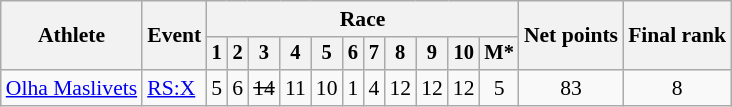<table class="wikitable" style="font-size:90%">
<tr>
<th rowspan="2">Athlete</th>
<th rowspan="2">Event</th>
<th colspan=11>Race</th>
<th rowspan=2>Net points</th>
<th rowspan=2>Final rank</th>
</tr>
<tr style="font-size:95%">
<th>1</th>
<th>2</th>
<th>3</th>
<th>4</th>
<th>5</th>
<th>6</th>
<th>7</th>
<th>8</th>
<th>9</th>
<th>10</th>
<th>M*</th>
</tr>
<tr align=center>
<td align=left><a href='#'>Olha Maslivets</a></td>
<td align=left><a href='#'>RS:X</a></td>
<td>5</td>
<td>6</td>
<td><s>14</s></td>
<td>11</td>
<td>10</td>
<td>1</td>
<td>4</td>
<td>12</td>
<td>12</td>
<td>12</td>
<td>5</td>
<td>83</td>
<td>8</td>
</tr>
</table>
